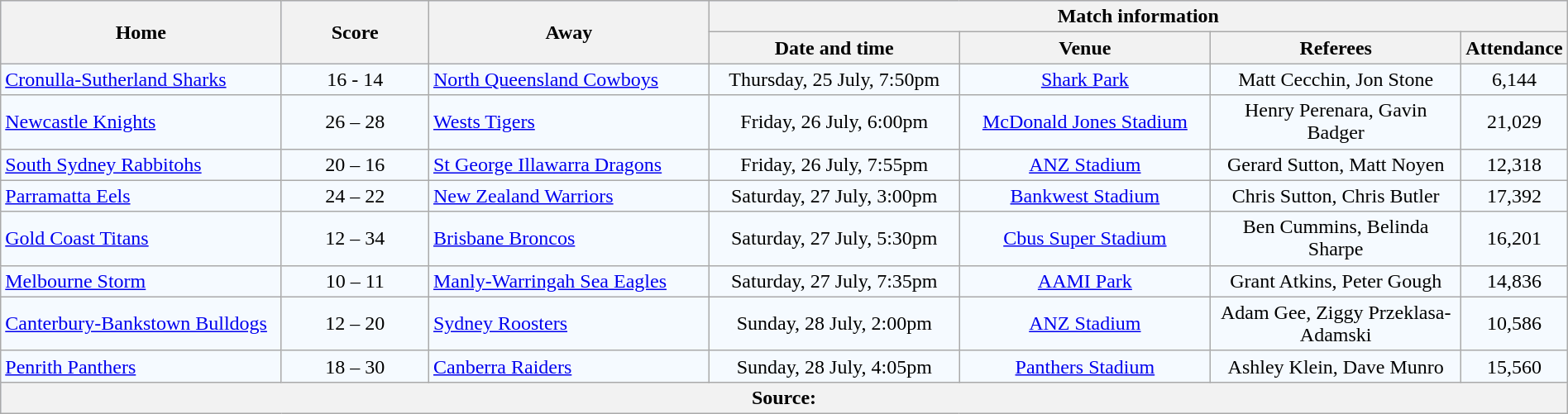<table class="wikitable" style="border-collapse:collapse; text-align:center; width:100%;">
<tr style="background:#c1d8ff;">
<th rowspan="2" style="width:19%;">Home</th>
<th rowspan="2" style="width:10%;">Score</th>
<th rowspan="2" style="width:19%;">Away</th>
<th colspan="6">Match information</th>
</tr>
<tr style="background:#efefef;">
<th width="17%">Date and time</th>
<th width="17%">Venue</th>
<th width="17%">Referees</th>
<th width="5%">Attendance</th>
</tr>
<tr style="text-align:center; background:#f5faff;">
<td align="left"> <a href='#'>Cronulla-Sutherland Sharks</a></td>
<td>16 - 14</td>
<td align="left"> <a href='#'>North Queensland Cowboys</a></td>
<td>Thursday, 25 July, 7:50pm</td>
<td><a href='#'>Shark Park</a></td>
<td>Matt Cecchin, Jon Stone</td>
<td>6,144</td>
</tr>
<tr style="text-align:center; background:#f5faff;">
<td align="left"> <a href='#'>Newcastle Knights</a></td>
<td>26 – 28</td>
<td align="left"> <a href='#'>Wests Tigers</a></td>
<td>Friday, 26 July, 6:00pm</td>
<td><a href='#'>McDonald Jones Stadium</a></td>
<td>Henry Perenara, Gavin Badger</td>
<td>21,029</td>
</tr>
<tr style="text-align:center; background:#f5faff;">
<td align="left"> <a href='#'>South Sydney Rabbitohs</a></td>
<td>20 – 16</td>
<td align="left"> <a href='#'>St George Illawarra Dragons</a></td>
<td>Friday, 26 July, 7:55pm</td>
<td><a href='#'>ANZ Stadium</a></td>
<td>Gerard Sutton, Matt Noyen</td>
<td>12,318</td>
</tr>
<tr style="text-align:center; background:#f5faff;">
<td align="left"> <a href='#'>Parramatta Eels</a></td>
<td>24 – 22</td>
<td align="left"> <a href='#'>New Zealand Warriors</a></td>
<td>Saturday, 27 July, 3:00pm</td>
<td><a href='#'>Bankwest Stadium</a></td>
<td>Chris Sutton, Chris Butler</td>
<td>17,392</td>
</tr>
<tr style="text-align:center; background:#f5faff;">
<td align="left"> <a href='#'>Gold Coast Titans</a></td>
<td>12 – 34</td>
<td align="left"> <a href='#'>Brisbane Broncos</a></td>
<td>Saturday, 27 July, 5:30pm</td>
<td><a href='#'>Cbus Super Stadium</a></td>
<td>Ben Cummins, Belinda Sharpe</td>
<td>16,201</td>
</tr>
<tr style="text-align:center; background:#f5faff;">
<td align="left"> <a href='#'>Melbourne Storm</a></td>
<td>10 – 11</td>
<td align="left"> <a href='#'>Manly-Warringah Sea Eagles</a></td>
<td>Saturday, 27 July, 7:35pm</td>
<td><a href='#'>AAMI Park</a></td>
<td>Grant Atkins, Peter Gough</td>
<td>14,836</td>
</tr>
<tr style="text-align:center; background:#f5faff;">
<td align="left"> <a href='#'>Canterbury-Bankstown Bulldogs</a></td>
<td>12 – 20</td>
<td align="left"> <a href='#'>Sydney Roosters</a></td>
<td>Sunday, 28 July, 2:00pm</td>
<td><a href='#'>ANZ Stadium</a></td>
<td>Adam Gee, Ziggy Przeklasa-Adamski</td>
<td>10,586</td>
</tr>
<tr style="text-align:center; background:#f5faff;">
<td align="left"> <a href='#'>Penrith Panthers</a></td>
<td>18 – 30</td>
<td align="left"> <a href='#'>Canberra Raiders</a></td>
<td>Sunday, 28 July, 4:05pm</td>
<td><a href='#'>Panthers Stadium</a></td>
<td>Ashley Klein, Dave Munro</td>
<td>15,560</td>
</tr>
<tr style="background:#c1d8ff;">
<th colspan="7">Source:</th>
</tr>
</table>
